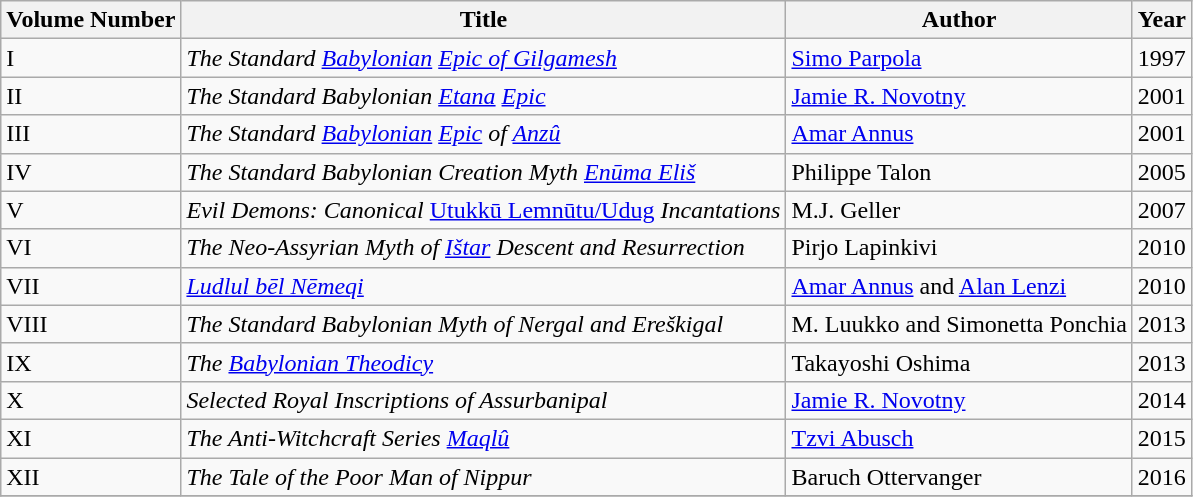<table class="wikitable">
<tr>
<th>Volume Number</th>
<th>Title</th>
<th>Author</th>
<th>Year</th>
</tr>
<tr>
<td>I</td>
<td><em>The Standard <a href='#'>Babylonian</a> <a href='#'>Epic of Gilgamesh</a></em></td>
<td><a href='#'>Simo Parpola</a></td>
<td>1997</td>
</tr>
<tr>
<td>II</td>
<td><em>The Standard Babylonian <a href='#'>Etana</a> <a href='#'>Epic</a></em></td>
<td><a href='#'>Jamie R. Novotny</a></td>
<td>2001</td>
</tr>
<tr>
<td>III</td>
<td><em>The Standard <a href='#'>Babylonian</a> <a href='#'>Epic</a> of <a href='#'>Anzû</a></em></td>
<td><a href='#'>Amar Annus</a></td>
<td>2001</td>
</tr>
<tr>
<td>IV</td>
<td><em>The Standard Babylonian Creation Myth <a href='#'>Enūma Eliš</a></em></td>
<td>Philippe Talon</td>
<td>2005</td>
</tr>
<tr>
<td>V</td>
<td><em>Evil Demons: Canonical</em> <a href='#'>Utukkū Lemnūtu/Udug</a> <em>Incantations</em></td>
<td>M.J. Geller</td>
<td>2007</td>
</tr>
<tr>
<td>VI</td>
<td><em>The Neo-Assyrian Myth of <a href='#'>Ištar</a> Descent and Resurrection</em></td>
<td>Pirjo Lapinkivi</td>
<td>2010</td>
</tr>
<tr>
<td>VII</td>
<td><em><a href='#'>Ludlul bēl Nēmeqi</a></em></td>
<td><a href='#'>Amar Annus</a> and <a href='#'>Alan Lenzi</a></td>
<td>2010</td>
</tr>
<tr>
<td>VIII</td>
<td><em>The Standard Babylonian Myth of Nergal and Ereškigal</em></td>
<td>M. Luukko and Simonetta Ponchia</td>
<td>2013</td>
</tr>
<tr>
<td>IX</td>
<td><em>The <a href='#'>Babylonian Theodicy</a></em></td>
<td>Takayoshi Oshima</td>
<td>2013</td>
</tr>
<tr>
<td>X</td>
<td><em>Selected Royal Inscriptions of Assurbanipal</em></td>
<td><a href='#'>Jamie R. Novotny</a></td>
<td>2014</td>
</tr>
<tr>
<td>XI</td>
<td><em>The Anti-Witchcraft Series <a href='#'>Maqlû</a></em></td>
<td><a href='#'>Tzvi Abusch</a></td>
<td>2015</td>
</tr>
<tr>
<td>XII</td>
<td><em>The Tale of the Poor Man of Nippur</em></td>
<td>Baruch Ottervanger</td>
<td>2016</td>
</tr>
<tr>
</tr>
</table>
